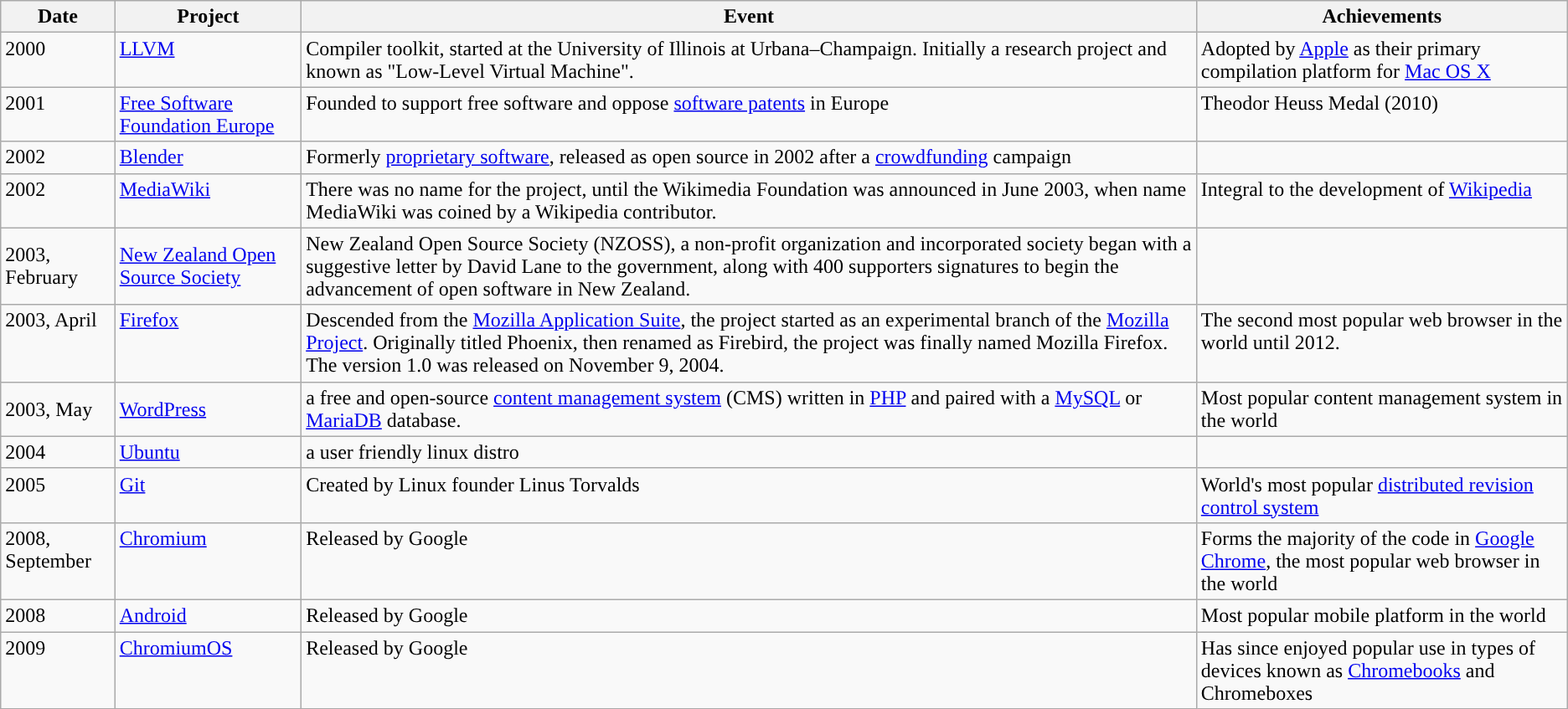<table class="wikitable sortable">
<tr>
<th>Date</th>
<th>Project</th>
<th class="unsortable">Event</th>
<th class="unsortable">Achievements</th>
</tr>
<tr valign="top">
<td>2000</td>
<td><a href='#'>LLVM</a></td>
<td>Compiler toolkit, started at the University of Illinois at Urbana–Champaign. Initially a research project and known as "Low-Level Virtual Machine".</td>
<td>Adopted by <a href='#'>Apple</a> as their primary compilation platform for <a href='#'>Mac OS X</a></td>
</tr>
<tr valign="top">
<td>2001</td>
<td><a href='#'>Free Software Foundation Europe</a></td>
<td>Founded to support free software and oppose <a href='#'>software patents</a> in Europe</td>
<td>Theodor Heuss Medal (2010)</td>
</tr>
<tr valign="top">
<td>2002</td>
<td><a href='#'>Blender</a></td>
<td>Formerly <a href='#'>proprietary software</a>, released as open source in 2002 after a <a href='#'>crowdfunding</a> campaign</td>
<td></td>
</tr>
<tr valign="top">
<td>2002</td>
<td><a href='#'>MediaWiki</a></td>
<td>There was no name for the project, until the Wikimedia Foundation was announced in June 2003, when name MediaWiki was coined by a Wikipedia contributor.</td>
<td>Integral to the development of <a href='#'>Wikipedia</a></td>
</tr>
<tr>
<td>2003, February</td>
<td><a href='#'>New Zealand Open Source Society</a></td>
<td>New Zealand Open Source Society (NZOSS), a non-profit organization and incorporated society began with a suggestive letter by David Lane to the government, along with 400 supporters signatures to begin the advancement of open software in New Zealand.</td>
<td></td>
</tr>
<tr valign="top">
<td>2003, April</td>
<td><a href='#'>Firefox</a></td>
<td>Descended from the <a href='#'>Mozilla Application Suite</a>, the project started as an experimental branch of the <a href='#'>Mozilla Project</a>. Originally titled Phoenix, then renamed as Firebird, the project was finally named Mozilla Firefox. The version 1.0 was released on November 9, 2004.</td>
<td>The second most popular web browser in the world until 2012.</td>
</tr>
<tr>
<td>2003, May</td>
<td><a href='#'>WordPress</a></td>
<td>a free and open-source <a href='#'>content management system</a> (CMS) written in <a href='#'>PHP</a> and paired with a <a href='#'>MySQL</a> or <a href='#'>MariaDB</a> database.</td>
<td>Most popular content management system in the world</td>
</tr>
<tr>
<td>2004</td>
<td><a href='#'>Ubuntu</a></td>
<td>a user friendly linux distro</td>
<td></td>
</tr>
<tr valign="top">
<td>2005</td>
<td><a href='#'>Git</a></td>
<td>Created by Linux founder Linus Torvalds</td>
<td>World's most popular <a href='#'>distributed revision control system</a></td>
</tr>
<tr valign="top">
<td>2008, September</td>
<td><a href='#'>Chromium</a></td>
<td>Released by Google</td>
<td>Forms the majority of the code in <a href='#'>Google Chrome</a>, the most popular web browser in the world</td>
</tr>
<tr valign="top">
<td>2008</td>
<td><a href='#'>Android</a></td>
<td>Released by Google</td>
<td>Most popular mobile platform in the world</td>
</tr>
<tr valign="top">
<td>2009</td>
<td><a href='#'>ChromiumOS</a></td>
<td>Released by Google</td>
<td>Has since enjoyed popular use in types of devices known as <a href='#'>Chromebooks</a> and Chromeboxes</td>
</tr>
</table>
